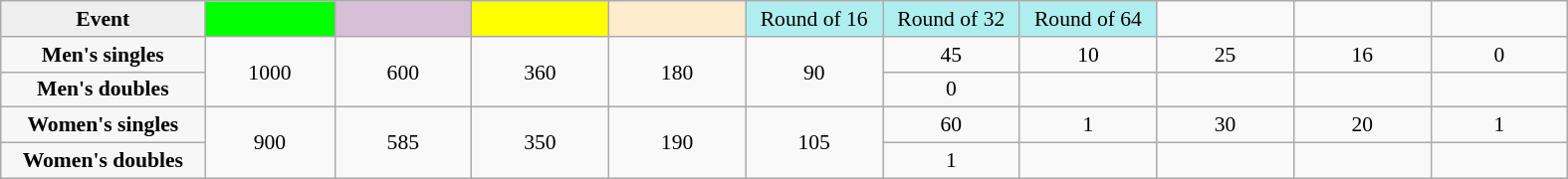<table class=wikitable style=font-size:90%;text-align:center>
<tr>
<td style="width:130px; background:#efefef;"><strong>Event</strong></td>
<td style="width:80px; background:lime;"></td>
<td style="width:85px; background:thistle;"></td>
<td style="width:85px; background:#ff0;"></td>
<td style="width:85px; background:#ffebcd;"></td>
<td style="width:85px; background:#afeeee;">Round of 16</td>
<td style="width:85px; background:#afeeee;">Round of 32</td>
<td style="width:85px; background:#afeeee;">Round of 64</td>
<td width=85></td>
<td width=85></td>
<td width=85></td>
</tr>
<tr>
<th style="background:#f7f7f7;">Men's singles</th>
<td rowspan=2>1000</td>
<td rowspan=2>600</td>
<td rowspan=2>360</td>
<td rowspan=2>180</td>
<td rowspan=2>90</td>
<td>45</td>
<td>10</td>
<td>25</td>
<td>16</td>
<td>0</td>
</tr>
<tr>
<th style="background:#f7f7f7;">Men's doubles</th>
<td>0</td>
<td></td>
<td></td>
<td></td>
<td></td>
</tr>
<tr>
<th style="background:#f7f7f7;">Women's singles</th>
<td rowspan=2>900</td>
<td rowspan=2>585</td>
<td rowspan=2>350</td>
<td rowspan=2>190</td>
<td rowspan=2>105</td>
<td>60</td>
<td>1</td>
<td>30</td>
<td>20</td>
<td>1</td>
</tr>
<tr>
<th style="background:#f7f7f7;">Women's doubles</th>
<td>1</td>
<td></td>
<td></td>
<td></td>
<td></td>
</tr>
</table>
